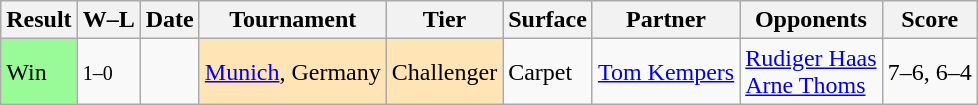<table class="sortable wikitable">
<tr>
<th>Result</th>
<th class="unsortable">W–L</th>
<th>Date</th>
<th>Tournament</th>
<th>Tier</th>
<th>Surface</th>
<th>Partner</th>
<th>Opponents</th>
<th class="unsortable">Score</th>
</tr>
<tr>
<td style="background:#98fb98;">Win</td>
<td><small>1–0</small></td>
<td></td>
<td style="background:moccasin;"><a href='#'>Munich</a>, Germany</td>
<td style="background:moccasin;">Challenger</td>
<td>Carpet</td>
<td> <a href='#'>Tom Kempers</a></td>
<td> <a href='#'>Rudiger Haas</a> <br>  <a href='#'>Arne Thoms</a></td>
<td>7–6, 6–4</td>
</tr>
</table>
